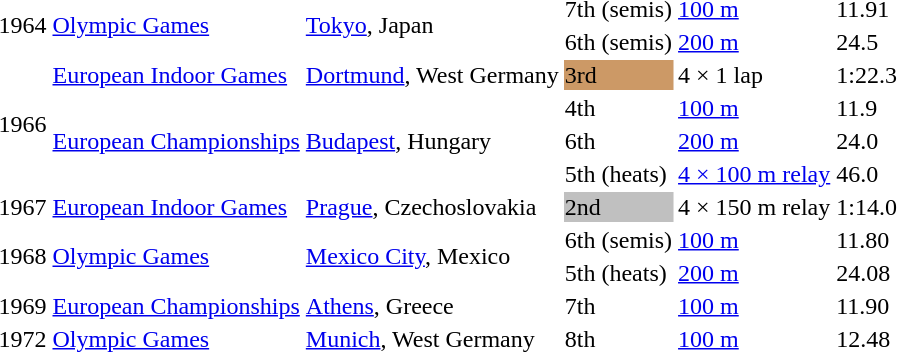<table>
<tr>
<td rowspan=2>1964</td>
<td rowspan=2><a href='#'>Olympic Games</a></td>
<td rowspan=2><a href='#'>Tokyo</a>, Japan</td>
<td>7th (semis)</td>
<td><a href='#'>100 m</a></td>
<td>11.91</td>
</tr>
<tr>
<td>6th (semis)</td>
<td><a href='#'>200 m</a></td>
<td>24.5</td>
</tr>
<tr>
<td rowspan=4>1966</td>
<td><a href='#'>European Indoor Games</a></td>
<td><a href='#'>Dortmund</a>, West Germany</td>
<td bgcolor=cc9966>3rd</td>
<td>4 × 1 lap</td>
<td>1:22.3</td>
</tr>
<tr>
<td rowspan=3><a href='#'>European Championships</a></td>
<td rowspan=3><a href='#'>Budapest</a>, Hungary</td>
<td>4th</td>
<td><a href='#'>100 m</a></td>
<td>11.9</td>
</tr>
<tr>
<td>6th</td>
<td><a href='#'>200 m</a></td>
<td>24.0</td>
</tr>
<tr>
<td>5th (heats)</td>
<td><a href='#'>4 × 100 m relay</a></td>
<td>46.0</td>
</tr>
<tr>
<td>1967</td>
<td><a href='#'>European Indoor Games</a></td>
<td><a href='#'>Prague</a>, Czechoslovakia</td>
<td bgcolor=silver>2nd</td>
<td>4 × 150 m relay</td>
<td>1:14.0</td>
</tr>
<tr>
<td rowspan=2>1968</td>
<td rowspan=2><a href='#'>Olympic Games</a></td>
<td rowspan=2><a href='#'>Mexico City</a>, Mexico</td>
<td>6th (semis)</td>
<td><a href='#'>100 m</a></td>
<td>11.80</td>
</tr>
<tr>
<td>5th (heats)</td>
<td><a href='#'>200 m</a></td>
<td>24.08</td>
</tr>
<tr>
<td>1969</td>
<td><a href='#'>European Championships</a></td>
<td><a href='#'>Athens</a>, Greece</td>
<td>7th</td>
<td><a href='#'>100 m</a></td>
<td>11.90</td>
</tr>
<tr>
<td>1972</td>
<td><a href='#'>Olympic Games</a></td>
<td><a href='#'>Munich</a>, West Germany</td>
<td>8th</td>
<td><a href='#'>100 m</a></td>
<td>12.48</td>
</tr>
</table>
